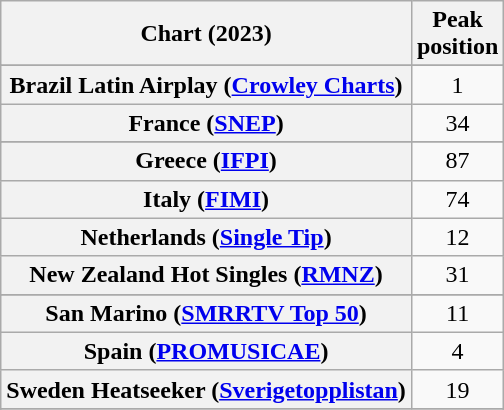<table class="wikitable sortable plainrowheaders" style="text-align:center">
<tr>
<th scope="col">Chart (2023)</th>
<th scope="col">Peak<br>position</th>
</tr>
<tr>
</tr>
<tr>
<th scope="row">Brazil Latin Airplay (<a href='#'>Crowley Charts</a>)</th>
<td>1</td>
</tr>
<tr>
<th scope="row">France (<a href='#'>SNEP</a>)</th>
<td>34</td>
</tr>
<tr>
</tr>
<tr>
<th scope="row">Greece (<a href='#'>IFPI</a>)</th>
<td>87</td>
</tr>
<tr>
<th scope="row">Italy (<a href='#'>FIMI</a>)</th>
<td>74</td>
</tr>
<tr>
<th scope="row">Netherlands (<a href='#'>Single Tip</a>)</th>
<td>12</td>
</tr>
<tr>
<th scope="row">New Zealand Hot Singles (<a href='#'>RMNZ</a>)</th>
<td>31</td>
</tr>
<tr>
</tr>
<tr>
<th scope="row">San Marino (<a href='#'>SMRRTV Top 50</a>)</th>
<td>11</td>
</tr>
<tr>
<th scope="row">Spain (<a href='#'>PROMUSICAE</a>)</th>
<td>4</td>
</tr>
<tr>
<th scope="row">Sweden Heatseeker (<a href='#'>Sverigetopplistan</a>)</th>
<td>19</td>
</tr>
<tr>
</tr>
<tr>
</tr>
</table>
